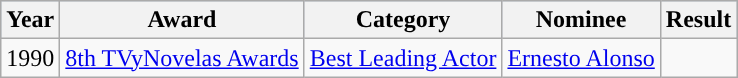<table class="wikitable">
<tr style="background:#b0c4de;">
<th>Year</th>
<th>Award</th>
<th>Category</th>
<th>Nominee</th>
<th>Result</th>
</tr>
<tr>
<td>1990</td>
<td><a href='#'>8th TVyNovelas Awards</a></td>
<td><a href='#'>Best Leading Actor</a></td>
<td><a href='#'>Ernesto Alonso</a></td>
<td></td>
</tr>
</table>
